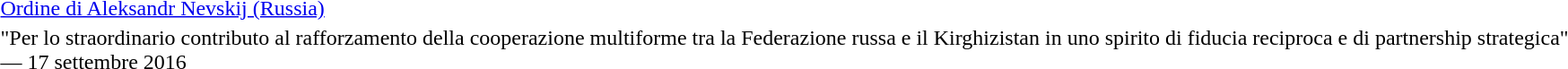<table>
<tr>
<td rowspan=2 style="width:60px; vertical-align:top;"></td>
<td><a href='#'>Ordine di Aleksandr Nevskij (Russia)</a></td>
</tr>
<tr>
<td>"Per lo straordinario contributo al rafforzamento della cooperazione multiforme tra la Federazione russa e il Kirghizistan in uno spirito di fiducia reciproca e di partnership strategica"<br>— 17 settembre 2016</td>
</tr>
</table>
